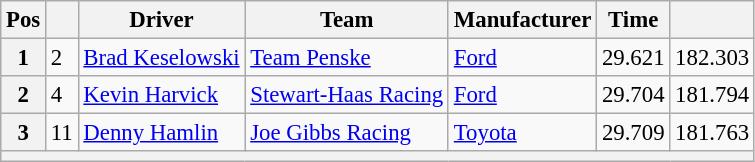<table class="wikitable" style="font-size:95%">
<tr>
<th>Pos</th>
<th></th>
<th>Driver</th>
<th>Team</th>
<th>Manufacturer</th>
<th>Time</th>
<th></th>
</tr>
<tr>
<th>1</th>
<td>2</td>
<td><a href='#'>Brad Keselowski</a></td>
<td><a href='#'>Team Penske</a></td>
<td><a href='#'>Ford</a></td>
<td>29.621</td>
<td>182.303</td>
</tr>
<tr>
<th>2</th>
<td>4</td>
<td><a href='#'>Kevin Harvick</a></td>
<td><a href='#'>Stewart-Haas Racing</a></td>
<td><a href='#'>Ford</a></td>
<td>29.704</td>
<td>181.794</td>
</tr>
<tr>
<th>3</th>
<td>11</td>
<td><a href='#'>Denny Hamlin</a></td>
<td><a href='#'>Joe Gibbs Racing</a></td>
<td><a href='#'>Toyota</a></td>
<td>29.709</td>
<td>181.763</td>
</tr>
<tr>
<th colspan="7"></th>
</tr>
</table>
